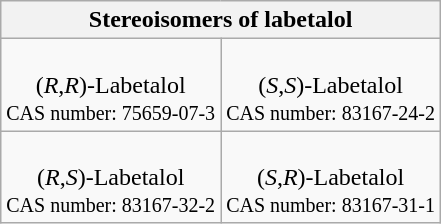<table class="wikitable" style="text-align:center">
<tr>
<th colspan="2">Stereoisomers of labetalol</th>
</tr>
<tr>
<td><br>(<em>R</em>,<em>R</em>)-Labetalol<br><small>CAS number: 75659-07-3</small></td>
<td><br>(<em>S</em>,<em>S</em>)-Labetalol<br><small>CAS number: 83167-24-2</small></td>
</tr>
<tr>
<td><br>(<em>R</em>,<em>S</em>)-Labetalol<br><small>CAS number: 83167-32-2</small></td>
<td><br>(<em>S</em>,<em>R</em>)-Labetalol<br><small>CAS number: 83167-31-1</small></td>
</tr>
</table>
